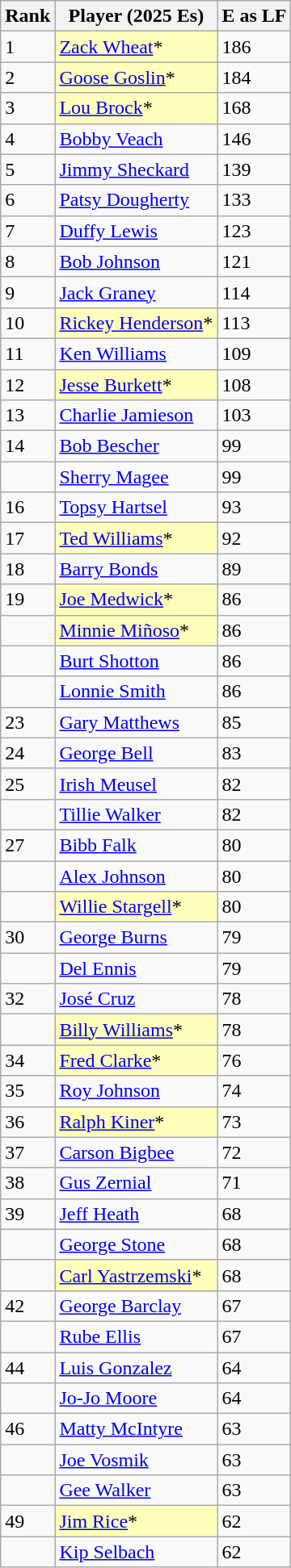<table class="wikitable" style="float:left;">
<tr>
<th>Rank</th>
<th>Player (2025 Es)</th>
<th>E as LF</th>
</tr>
<tr>
<td>1</td>
<td style="background:#ffffbb;"><a href='#'>Zack Wheat</a>*</td>
<td>186</td>
</tr>
<tr>
<td>2</td>
<td style="background:#ffffbb;"><a href='#'>Goose Goslin</a>*</td>
<td>184</td>
</tr>
<tr>
<td>3</td>
<td style="background:#ffffbb;"><a href='#'>Lou Brock</a>*</td>
<td>168</td>
</tr>
<tr>
<td>4</td>
<td><a href='#'>Bobby Veach</a></td>
<td>146</td>
</tr>
<tr>
<td>5</td>
<td><a href='#'>Jimmy Sheckard</a> </td>
<td>139</td>
</tr>
<tr>
<td>6</td>
<td><a href='#'>Patsy Dougherty</a></td>
<td>133</td>
</tr>
<tr>
<td>7</td>
<td><a href='#'>Duffy Lewis</a></td>
<td>123</td>
</tr>
<tr>
<td>8</td>
<td><a href='#'>Bob Johnson</a></td>
<td>121</td>
</tr>
<tr>
<td>9</td>
<td><a href='#'>Jack Graney</a></td>
<td>114</td>
</tr>
<tr>
<td>10</td>
<td style="background:#ffffbb;"><a href='#'>Rickey Henderson</a>*</td>
<td>113</td>
</tr>
<tr>
<td>11</td>
<td><a href='#'>Ken Williams</a></td>
<td>109</td>
</tr>
<tr>
<td>12</td>
<td style="background:#ffffbb;"><a href='#'>Jesse Burkett</a>* </td>
<td>108</td>
</tr>
<tr>
<td>13</td>
<td><a href='#'>Charlie Jamieson</a></td>
<td>103</td>
</tr>
<tr>
<td>14</td>
<td><a href='#'>Bob Bescher</a></td>
<td>99</td>
</tr>
<tr>
<td></td>
<td><a href='#'>Sherry Magee</a></td>
<td>99</td>
</tr>
<tr>
<td>16</td>
<td><a href='#'>Topsy Hartsel</a> </td>
<td>93</td>
</tr>
<tr>
<td>17</td>
<td style="background:#ffffbb;"><a href='#'>Ted Williams</a>*</td>
<td>92</td>
</tr>
<tr>
<td>18</td>
<td><a href='#'>Barry Bonds</a></td>
<td>89</td>
</tr>
<tr>
<td>19</td>
<td style="background:#ffffbb;"><a href='#'>Joe Medwick</a>*</td>
<td>86</td>
</tr>
<tr>
<td></td>
<td style="background:#ffffbb;"><a href='#'>Minnie Miñoso</a>*</td>
<td>86</td>
</tr>
<tr>
<td></td>
<td><a href='#'>Burt Shotton</a></td>
<td>86</td>
</tr>
<tr>
<td></td>
<td><a href='#'>Lonnie Smith</a></td>
<td>86</td>
</tr>
<tr>
<td>23</td>
<td><a href='#'>Gary Matthews</a></td>
<td>85</td>
</tr>
<tr>
<td>24</td>
<td><a href='#'>George Bell</a></td>
<td>83</td>
</tr>
<tr>
<td>25</td>
<td><a href='#'>Irish Meusel</a></td>
<td>82</td>
</tr>
<tr>
<td></td>
<td><a href='#'>Tillie Walker</a></td>
<td>82</td>
</tr>
<tr>
<td>27</td>
<td><a href='#'>Bibb Falk</a></td>
<td>80</td>
</tr>
<tr>
<td></td>
<td><a href='#'>Alex Johnson</a></td>
<td>80</td>
</tr>
<tr>
<td></td>
<td style="background:#ffffbb;"><a href='#'>Willie Stargell</a>*</td>
<td>80</td>
</tr>
<tr>
<td>30</td>
<td><a href='#'>George Burns</a></td>
<td>79</td>
</tr>
<tr>
<td></td>
<td><a href='#'>Del Ennis</a></td>
<td>79</td>
</tr>
<tr>
<td>32</td>
<td><a href='#'>José Cruz</a></td>
<td>78</td>
</tr>
<tr>
<td></td>
<td style="background:#ffffbb;"><a href='#'>Billy Williams</a>*</td>
<td>78</td>
</tr>
<tr>
<td>34</td>
<td style="background:#ffffbb;"><a href='#'>Fred Clarke</a>* </td>
<td>76</td>
</tr>
<tr>
<td>35</td>
<td><a href='#'>Roy Johnson</a></td>
<td>74</td>
</tr>
<tr>
<td>36</td>
<td style="background:#ffffbb;"><a href='#'>Ralph Kiner</a>*</td>
<td>73</td>
</tr>
<tr>
<td>37</td>
<td><a href='#'>Carson Bigbee</a></td>
<td>72</td>
</tr>
<tr>
<td>38</td>
<td><a href='#'>Gus Zernial</a></td>
<td>71</td>
</tr>
<tr>
<td>39</td>
<td><a href='#'>Jeff Heath</a></td>
<td>68</td>
</tr>
<tr>
<td></td>
<td><a href='#'>George Stone</a></td>
<td>68</td>
</tr>
<tr>
<td></td>
<td style="background:#ffffbb;"><a href='#'>Carl Yastrzemski</a>*</td>
<td>68</td>
</tr>
<tr>
<td>42</td>
<td><a href='#'>George Barclay</a></td>
<td>67</td>
</tr>
<tr>
<td></td>
<td><a href='#'>Rube Ellis</a></td>
<td>67</td>
</tr>
<tr>
<td>44</td>
<td><a href='#'>Luis Gonzalez</a></td>
<td>64</td>
</tr>
<tr>
<td></td>
<td><a href='#'>Jo-Jo Moore</a></td>
<td>64</td>
</tr>
<tr>
<td>46</td>
<td><a href='#'>Matty McIntyre</a></td>
<td>63</td>
</tr>
<tr>
<td></td>
<td><a href='#'>Joe Vosmik</a></td>
<td>63</td>
</tr>
<tr>
<td></td>
<td><a href='#'>Gee Walker</a></td>
<td>63</td>
</tr>
<tr>
<td>49</td>
<td style="background:#ffffbb;"><a href='#'>Jim Rice</a>*</td>
<td>62</td>
</tr>
<tr>
<td></td>
<td><a href='#'>Kip Selbach</a> </td>
<td>62</td>
</tr>
</table>
